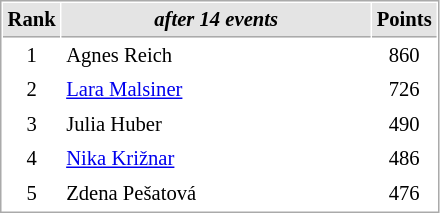<table cellspacing="1" cellpadding="3" style="border:1px solid #aaa; font-size:86%;">
<tr style="background:#e4e4e4;">
<th style="border-bottom:1px solid #AAAAAA" width=10>Rank</th>
<th style="border-bottom:1px solid #AAAAAA" width=200><em>after 14 events</em></th>
<th style="border-bottom:1px solid #AAAAAA" width=20>Points</th>
</tr>
<tr>
<td align=center>1</td>
<td> Agnes Reich</td>
<td align=center>860</td>
</tr>
<tr>
<td align=center>2</td>
<td> <a href='#'>Lara Malsiner</a></td>
<td align=center>726</td>
</tr>
<tr>
<td align=center>3</td>
<td> Julia Huber</td>
<td align=center>490</td>
</tr>
<tr>
<td align=center>4</td>
<td> <a href='#'>Nika Križnar</a></td>
<td align=center>486</td>
</tr>
<tr>
<td align=center>5</td>
<td> Zdena Pešatová</td>
<td align=center>476</td>
</tr>
</table>
